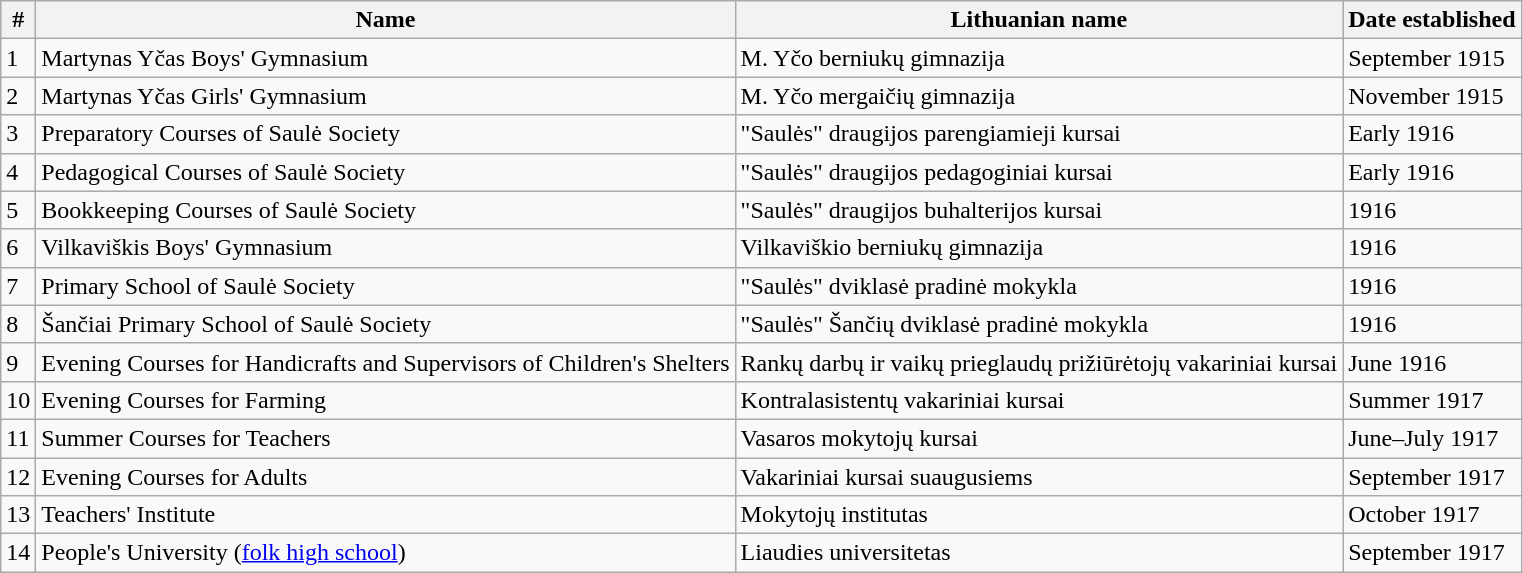<table class=wikitable>
<tr>
<th>#</th>
<th>Name</th>
<th>Lithuanian name</th>
<th>Date established</th>
</tr>
<tr>
<td>1</td>
<td>Martynas Yčas Boys' Gymnasium</td>
<td>M. Yčo berniukų gimnazija</td>
<td>September 1915</td>
</tr>
<tr>
<td>2</td>
<td>Martynas Yčas Girls' Gymnasium</td>
<td>M. Yčo mergaičių gimnazija</td>
<td>November 1915</td>
</tr>
<tr>
<td>3</td>
<td>Preparatory Courses of Saulė Society</td>
<td>"Saulės" draugijos parengiamieji kursai</td>
<td>Early 1916</td>
</tr>
<tr>
<td>4</td>
<td>Pedagogical Courses of Saulė Society</td>
<td>"Saulės" draugijos pedagoginiai kursai</td>
<td>Early 1916</td>
</tr>
<tr>
<td>5</td>
<td>Bookkeeping Courses of Saulė Society</td>
<td>"Saulės" draugijos buhalterijos kursai</td>
<td>1916</td>
</tr>
<tr>
<td>6</td>
<td>Vilkaviškis Boys' Gymnasium</td>
<td>Vilkaviškio berniukų gimnazija</td>
<td>1916</td>
</tr>
<tr>
<td>7</td>
<td>Primary School of Saulė Society</td>
<td>"Saulės" dviklasė pradinė mokykla</td>
<td>1916</td>
</tr>
<tr>
<td>8</td>
<td>Šančiai Primary School of Saulė Society</td>
<td>"Saulės" Šančių dviklasė pradinė mokykla</td>
<td>1916</td>
</tr>
<tr>
<td>9</td>
<td>Evening Courses for Handicrafts and Supervisors of Children's Shelters</td>
<td>Rankų darbų ir vaikų prieglaudų prižiūrėtojų vakariniai kursai</td>
<td>June 1916</td>
</tr>
<tr>
<td>10</td>
<td>Evening Courses for Farming</td>
<td>Kontralasistentų vakariniai kursai</td>
<td>Summer 1917</td>
</tr>
<tr>
<td>11</td>
<td>Summer Courses for Teachers</td>
<td>Vasaros mokytojų kursai</td>
<td>June–July 1917</td>
</tr>
<tr>
<td>12</td>
<td>Evening Courses for Adults</td>
<td>Vakariniai kursai suaugusiems</td>
<td>September 1917</td>
</tr>
<tr>
<td>13</td>
<td>Teachers' Institute</td>
<td>Mokytojų institutas</td>
<td>October 1917</td>
</tr>
<tr>
<td>14</td>
<td>People's University (<a href='#'>folk high school</a>)</td>
<td>Liaudies universitetas</td>
<td>September 1917</td>
</tr>
</table>
